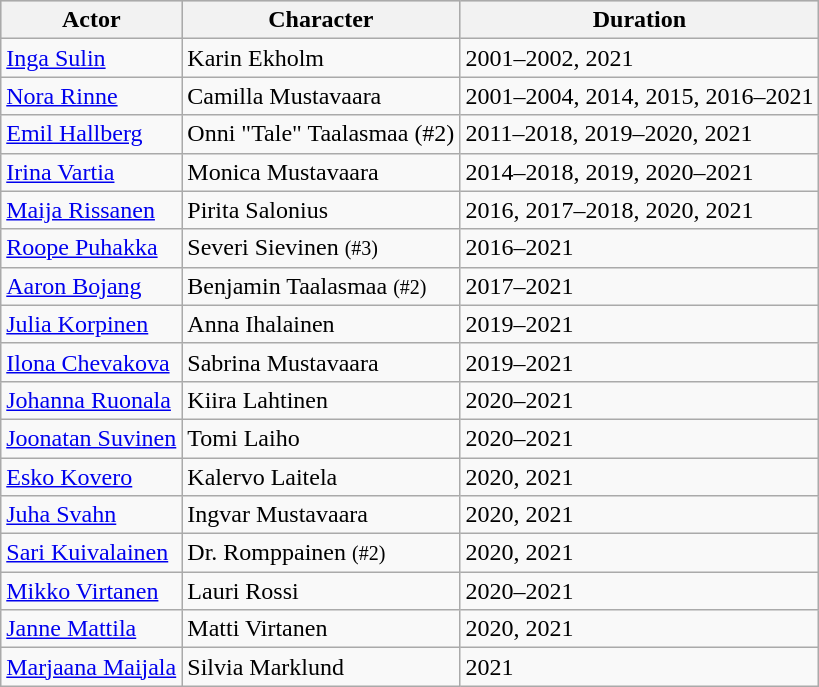<table class="wikitable" sortable>
<tr bgcolor="#CCCCCC">
<th>Actor</th>
<th>Character</th>
<th>Duration</th>
</tr>
<tr>
<td><a href='#'>Inga Sulin</a></td>
<td>Karin Ekholm</td>
<td>2001–2002, 2021</td>
</tr>
<tr>
<td><a href='#'>Nora Rinne</a></td>
<td>Camilla Mustavaara</td>
<td>2001–2004, 2014, 2015, 2016–2021</td>
</tr>
<tr>
<td><a href='#'>Emil Hallberg</a></td>
<td>Onni "Tale" Taalasmaa (#2)</td>
<td>2011–2018, 2019–2020, 2021</td>
</tr>
<tr>
<td><a href='#'>Irina Vartia</a></td>
<td>Monica Mustavaara</td>
<td>2014–2018, 2019, 2020–2021</td>
</tr>
<tr>
<td><a href='#'>Maija Rissanen</a></td>
<td>Pirita Salonius</td>
<td>2016, 2017–2018, 2020, 2021</td>
</tr>
<tr>
<td><a href='#'>Roope Puhakka</a></td>
<td>Severi Sievinen <small>(#3)</small></td>
<td>2016–2021</td>
</tr>
<tr>
<td><a href='#'>Aaron Bojang</a></td>
<td>Benjamin Taalasmaa <small>(#2)</small></td>
<td>2017–2021</td>
</tr>
<tr>
<td><a href='#'>Julia Korpinen</a></td>
<td>Anna Ihalainen</td>
<td>2019–2021</td>
</tr>
<tr>
<td><a href='#'>Ilona Chevakova</a></td>
<td>Sabrina Mustavaara</td>
<td>2019–2021</td>
</tr>
<tr>
<td><a href='#'>Johanna Ruonala</a></td>
<td>Kiira Lahtinen</td>
<td>2020–2021</td>
</tr>
<tr>
<td><a href='#'>Joonatan Suvinen</a></td>
<td>Tomi Laiho</td>
<td>2020–2021</td>
</tr>
<tr>
<td><a href='#'>Esko Kovero</a></td>
<td>Kalervo Laitela</td>
<td>2020, 2021</td>
</tr>
<tr>
<td><a href='#'>Juha Svahn</a></td>
<td>Ingvar Mustavaara</td>
<td>2020, 2021</td>
</tr>
<tr>
<td><a href='#'>Sari Kuivalainen</a></td>
<td>Dr. Romppainen <small>(#2)</small></td>
<td>2020, 2021</td>
</tr>
<tr>
<td><a href='#'>Mikko Virtanen</a></td>
<td>Lauri Rossi</td>
<td>2020–2021</td>
</tr>
<tr>
<td><a href='#'>Janne Mattila</a></td>
<td>Matti Virtanen</td>
<td>2020, 2021</td>
</tr>
<tr>
<td><a href='#'>Marjaana Maijala</a></td>
<td>Silvia Marklund</td>
<td>2021</td>
</tr>
</table>
